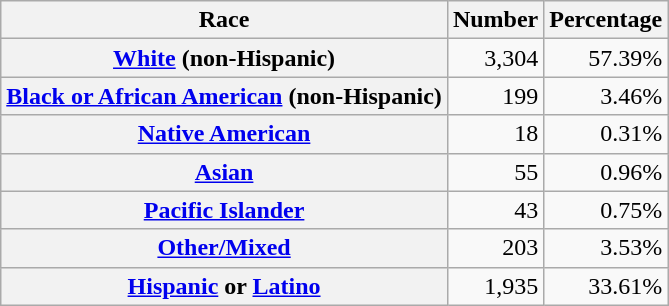<table class="wikitable" style="text-align:right">
<tr>
<th scope="col">Race</th>
<th scope="col">Number</th>
<th scope="col">Percentage</th>
</tr>
<tr>
<th scope="row"><a href='#'>White</a> (non-Hispanic)</th>
<td>3,304</td>
<td>57.39%</td>
</tr>
<tr>
<th scope="row"><a href='#'>Black or African American</a> (non-Hispanic)</th>
<td>199</td>
<td>3.46%</td>
</tr>
<tr>
<th scope="row"><a href='#'>Native American</a></th>
<td>18</td>
<td>0.31%</td>
</tr>
<tr>
<th scope="row"><a href='#'>Asian</a></th>
<td>55</td>
<td>0.96%</td>
</tr>
<tr>
<th scope="row"><a href='#'>Pacific Islander</a></th>
<td>43</td>
<td>0.75%</td>
</tr>
<tr>
<th scope="row"><a href='#'>Other/Mixed</a></th>
<td>203</td>
<td>3.53%</td>
</tr>
<tr>
<th scope="row"><a href='#'>Hispanic</a> or <a href='#'>Latino</a></th>
<td>1,935</td>
<td>33.61%</td>
</tr>
</table>
